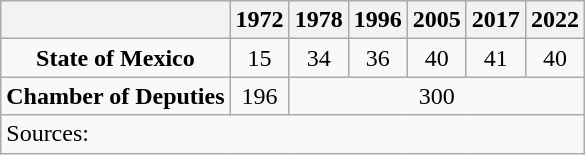<table class="wikitable" style="text-align: center">
<tr>
<th></th>
<th>1972</th>
<th>1978</th>
<th>1996</th>
<th>2005</th>
<th>2017</th>
<th>2022</th>
</tr>
<tr>
<td><strong>State of Mexico</strong></td>
<td>15</td>
<td>34</td>
<td>36</td>
<td>40</td>
<td>41</td>
<td>40</td>
</tr>
<tr>
<td><strong>Chamber of Deputies</strong></td>
<td>196</td>
<td colspan=5>300</td>
</tr>
<tr>
<td colspan=7 style="text-align: left">Sources: </td>
</tr>
</table>
